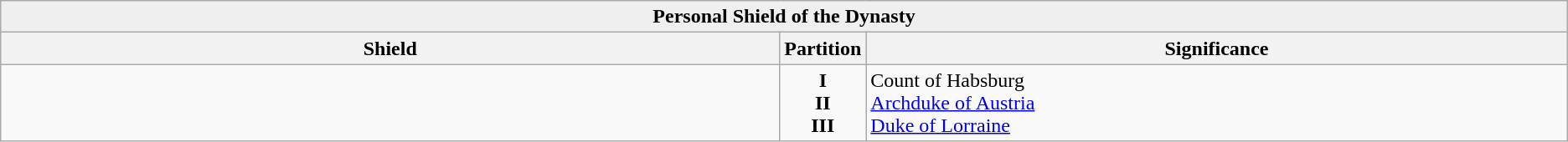<table class="wikitable">
<tr style="background:#efefef;">
<td colspan="3" style="text-align: center;"><strong>Personal Shield of the Dynasty</strong></td>
</tr>
<tr>
<th style="width:50%;">Shield</th>
<th style="width:5%;">Partition</th>
<th style="width:65%;">Significance</th>
</tr>
<tr>
<td style="text-align: center;"></td>
<td style="text-align: center;"><strong>I <br>II <br>III</strong></td>
<td>Count of Habsburg<br><a href='#'>Archduke of Austria</a><br><a href='#'>Duke of Lorraine</a></td>
</tr>
</table>
